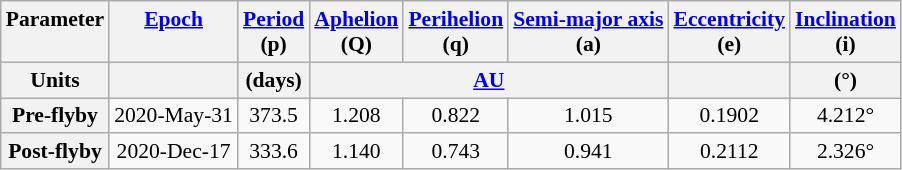<table class=wikitable style="font-size: 0.9em;">
<tr valign=top>
<th>Parameter</th>
<th><a href='#'>Epoch</a></th>
<th><a href='#'>Period</a><br>(p)</th>
<th><a href='#'>Aphelion</a><br>(Q)</th>
<th><a href='#'>Perihelion</a><br>(q)</th>
<th><a href='#'>Semi-major axis</a><br>(a)</th>
<th><a href='#'>Eccentricity</a><br>(e)</th>
<th><a href='#'>Inclination</a><br>(i)</th>
</tr>
<tr valign=top>
<th>Units</th>
<th></th>
<th>(days)</th>
<th colspan=3><a href='#'>AU</a></th>
<th></th>
<th>(°)</th>
</tr>
<tr align=center>
<th>Pre-flyby</th>
<td>2020-May-31</td>
<td>373.5</td>
<td>1.208</td>
<td>0.822</td>
<td>1.015</td>
<td>0.1902</td>
<td>4.212°</td>
</tr>
<tr align=center>
<th>Post-flyby</th>
<td>2020-Dec-17</td>
<td>333.6</td>
<td>1.140</td>
<td>0.743</td>
<td>0.941</td>
<td>0.2112</td>
<td>2.326°</td>
</tr>
</table>
